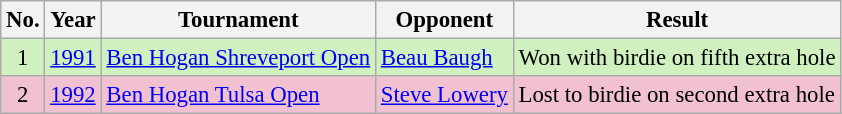<table class="wikitable" style="font-size:95%;">
<tr>
<th>No.</th>
<th>Year</th>
<th>Tournament</th>
<th>Opponent</th>
<th>Result</th>
</tr>
<tr style="background:#D0F0C0;">
<td align=center>1</td>
<td><a href='#'>1991</a></td>
<td><a href='#'>Ben Hogan Shreveport Open</a></td>
<td> <a href='#'>Beau Baugh</a></td>
<td>Won with birdie on fifth extra hole</td>
</tr>
<tr style="background:#F2C1D1;">
<td align=center>2</td>
<td><a href='#'>1992</a></td>
<td><a href='#'>Ben Hogan Tulsa Open</a></td>
<td> <a href='#'>Steve Lowery</a></td>
<td>Lost to birdie on second extra hole</td>
</tr>
</table>
